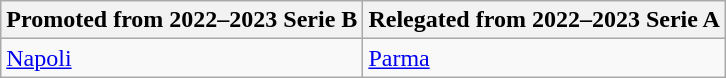<table class="wikitable">
<tr>
<th>Promoted from 2022–2023 Serie B</th>
<th>Relegated from 2022–2023 Serie A</th>
</tr>
<tr>
<td><a href='#'>Napoli</a></td>
<td><a href='#'>Parma</a></td>
</tr>
</table>
